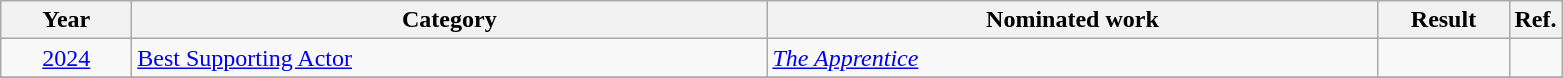<table class=wikitable>
<tr>
<th scope="col" style="width:5em;">Year</th>
<th scope="col" style="width:26em;">Category</th>
<th scope="col" style="width:25em;">Nominated work</th>
<th scope="col" style="width:5em;">Result</th>
<th>Ref.</th>
</tr>
<tr>
<td style="text-align:center;"><a href='#'>2024</a></td>
<td><a href='#'>Best Supporting Actor</a></td>
<td><em><a href='#'>The Apprentice</a></em></td>
<td></td>
<td align="center"></td>
</tr>
<tr>
</tr>
</table>
